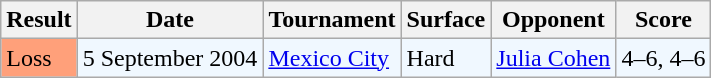<table class="sortable wikitable">
<tr>
<th>Result</th>
<th>Date</th>
<th>Tournament</th>
<th>Surface</th>
<th>Opponent</th>
<th>Score</th>
</tr>
<tr bgcolor="#f0f8ff">
<td style="background:#ffa07a;">Loss</td>
<td>5 September 2004</td>
<td><a href='#'>Mexico City</a></td>
<td>Hard</td>
<td> <a href='#'>Julia Cohen</a></td>
<td>4–6, 4–6</td>
</tr>
</table>
